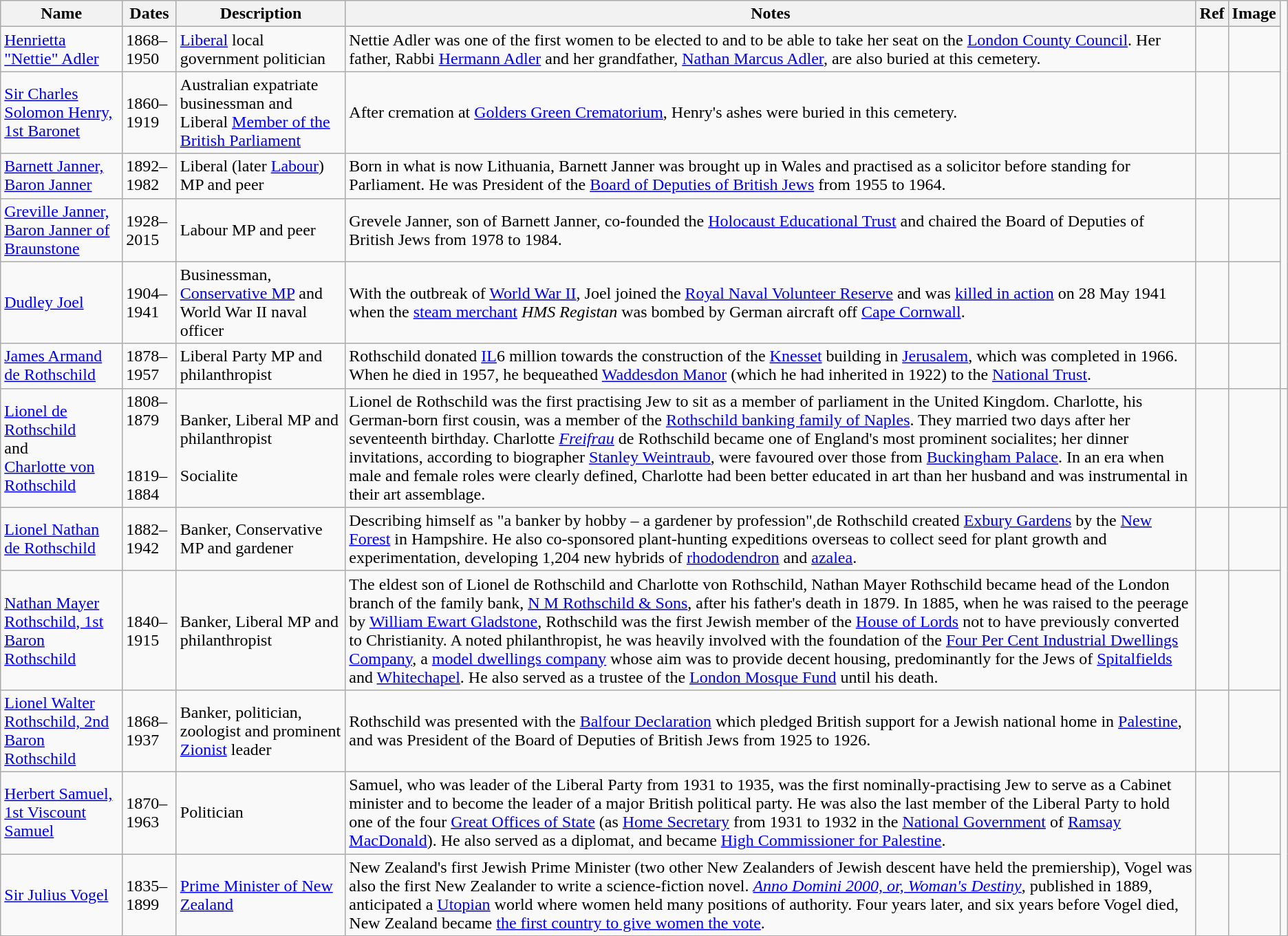<table class="wikitable sortable">
<tr>
<th>Name</th>
<th>Dates</th>
<th>Description</th>
<th>Notes</th>
<th>Ref</th>
<th>Image</th>
</tr>
<tr>
<td><a href='#'>Henrietta "Nettie" Adler</a></td>
<td>1868–1950</td>
<td><a href='#'>Liberal</a> local government politician</td>
<td>Nettie Adler was one of the first women to be elected to and to be able to take her seat on the <a href='#'>London County Council</a>. Her father, Rabbi <a href='#'>Hermann Adler</a> and her grandfather, <a href='#'>Nathan Marcus Adler</a>, are also buried at this cemetery.</td>
<td></td>
<td></td>
</tr>
<tr>
<td><a href='#'>Sir Charles Solomon Henry, 1st Baronet</a></td>
<td>1860–1919</td>
<td>Australian expatriate businessman and Liberal <a href='#'>Member of the British Parliament</a></td>
<td>After cremation at <a href='#'>Golders Green Crematorium</a>, Henry's ashes were buried in this cemetery.</td>
<td></td>
<td></td>
</tr>
<tr>
<td><a href='#'>Barnett Janner, Baron Janner</a></td>
<td>1892–1982</td>
<td>Liberal (later <a href='#'>Labour</a>) MP and peer</td>
<td>Born in what is now Lithuania, Barnett Janner was brought up in Wales and practised as a solicitor before standing for Parliament. He was President of the <a href='#'>Board of Deputies of British Jews</a> from 1955 to 1964.</td>
<td></td>
<td></td>
</tr>
<tr>
<td><a href='#'>Greville Janner, Baron Janner of Braunstone</a></td>
<td>1928–2015</td>
<td>Labour MP and peer</td>
<td>Grevele Janner, son of Barnett Janner, co-founded the <a href='#'>Holocaust Educational Trust</a> and chaired the Board of Deputies of British Jews from 1978 to 1984.</td>
<td></td>
<td></td>
</tr>
<tr>
<td><a href='#'>Dudley Joel</a></td>
<td>1904–1941</td>
<td>Businessman, <a href='#'>Conservative MP</a> and World War II naval officer</td>
<td>With the outbreak of <a href='#'>World War II</a>, Joel joined the <a href='#'>Royal Naval Volunteer Reserve</a> and was <a href='#'>killed in action</a> on 28 May 1941 when the <a href='#'>steam merchant</a> <em>HMS Registan</em> was bombed by German aircraft off <a href='#'>Cape Cornwall</a>.</td>
<td></td>
<td></td>
</tr>
<tr>
<td><a href='#'>James Armand de Rothschild</a></td>
<td>1878–1957</td>
<td>Liberal Party MP and philanthropist</td>
<td>Rothschild donated <a href='#'>IL</a>6 million towards the construction of the <a href='#'>Knesset</a> building in <a href='#'>Jerusalem</a>, which was completed in 1966. When he died in 1957, he bequeathed <a href='#'>Waddesdon Manor</a> (which he had inherited in 1922) to the <a href='#'>National Trust</a>.</td>
<td></td>
<td></td>
</tr>
<tr>
<td><a href='#'>Lionel de Rothschild</a><br>and<br><a href='#'>Charlotte von Rothschild</a></td>
<td>1808–1879<br><br><br>1819–1884</td>
<td>Banker, Liberal MP and philanthropist<br><br>Socialite</td>
<td>Lionel de Rothschild was the first practising Jew to sit as a member of parliament in the United Kingdom. Charlotte, his German-born first cousin, was a member of the <a href='#'>Rothschild banking family of Naples</a>. They married two days after her seventeenth birthday. Charlotte <em><a href='#'>Freifrau</a></em> de Rothschild became one of England's most prominent socialites; her dinner invitations, according to biographer <a href='#'>Stanley Weintraub</a>, were favoured over those from <a href='#'>Buckingham Palace</a>. In an era when male and female roles were clearly defined, Charlotte had been better educated in art than her husband and was instrumental in their art assemblage.</td>
<td></td>
<td></td>
<td></td>
</tr>
<tr>
<td><a href='#'>Lionel Nathan de Rothschild</a></td>
<td>1882–1942</td>
<td>Banker, Conservative MP and gardener</td>
<td>Describing himself as "a banker by hobby – a gardener by profession",de Rothschild created <a href='#'>Exbury Gardens</a> by the <a href='#'>New Forest</a> in Hampshire. He also co-sponsored plant-hunting expeditions overseas to collect seed for plant growth and experimentation, developing 1,204 new hybrids of <a href='#'>rhododendron</a> and <a href='#'>azalea</a>.</td>
<td></td>
<td></td>
</tr>
<tr>
<td><a href='#'>Nathan Mayer Rothschild, 1st Baron Rothschild</a></td>
<td>1840–1915</td>
<td>Banker, Liberal MP and philanthropist</td>
<td>The eldest son of Lionel de Rothschild and Charlotte von Rothschild, Nathan Mayer Rothschild became head of the London branch of the family bank, <a href='#'>N M Rothschild & Sons</a>, after his father's death in 1879. In 1885, when he was raised to the peerage by <a href='#'>William Ewart Gladstone</a>, Rothschild was the first Jewish member of the <a href='#'>House of Lords</a> not to have previously converted to Christianity. A noted philanthropist, he was heavily involved with the foundation of the <a href='#'>Four Per Cent Industrial Dwellings Company</a>, a <a href='#'>model dwellings company</a> whose aim was to provide decent housing, predominantly for the Jews of <a href='#'>Spitalfields</a> and <a href='#'>Whitechapel</a>. He also served as a trustee of the <a href='#'>London Mosque Fund</a> until his death.</td>
<td></td>
<td></td>
</tr>
<tr>
<td><a href='#'>Lionel Walter Rothschild, 2nd Baron Rothschild</a></td>
<td>1868–1937</td>
<td>Banker, politician, zoologist and prominent <a href='#'>Zionist</a> leader</td>
<td>Rothschild was presented with the <a href='#'>Balfour Declaration</a> which pledged British support for a Jewish national home in <a href='#'>Palestine</a>, and was President of the Board of Deputies of British Jews from 1925 to 1926.</td>
<td></td>
<td></td>
</tr>
<tr>
<td><a href='#'>Herbert Samuel, 1st Viscount Samuel</a></td>
<td>1870–1963</td>
<td>Politician</td>
<td>Samuel, who was leader of the Liberal Party from 1931 to 1935, was the first nominally-practising Jew to serve as a Cabinet minister and to become the leader of a major British political party. He was also the last member of the Liberal Party to hold one of the four <a href='#'>Great Offices of State</a> (as <a href='#'>Home Secretary</a> from 1931 to 1932 in the <a href='#'>National Government</a> of <a href='#'>Ramsay MacDonald</a>). He also served as a diplomat, and became <a href='#'>High Commissioner for Palestine</a>.</td>
<td></td>
<td></td>
</tr>
<tr>
<td><a href='#'>Sir Julius Vogel</a></td>
<td>1835–1899</td>
<td><a href='#'>Prime Minister of New Zealand</a></td>
<td>New Zealand's first Jewish Prime Minister (two other New Zealanders of Jewish descent have held the premiership), Vogel was also the first New Zealander to write a science-fiction novel. <em><a href='#'>Anno Domini 2000, or, Woman's Destiny</a></em>, published in 1889, anticipated a <a href='#'>Utopian</a> world where women held many positions of authority. Four years later, and six years before Vogel died, New Zealand became <a href='#'>the first country to give women the vote</a>.</td>
<td></td>
<td></td>
</tr>
</table>
